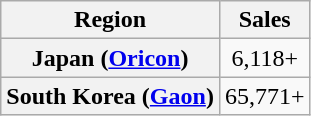<table class="wikitable plainrowheaders" style="text-align:center;" border="1">
<tr>
<th>Region</th>
<th>Sales</th>
</tr>
<tr>
<th scope=row>Japan (<a href='#'>Oricon</a>)</th>
<td>6,118+</td>
</tr>
<tr>
<th scope=row>South Korea (<a href='#'>Gaon</a>)</th>
<td>65,771+</td>
</tr>
</table>
